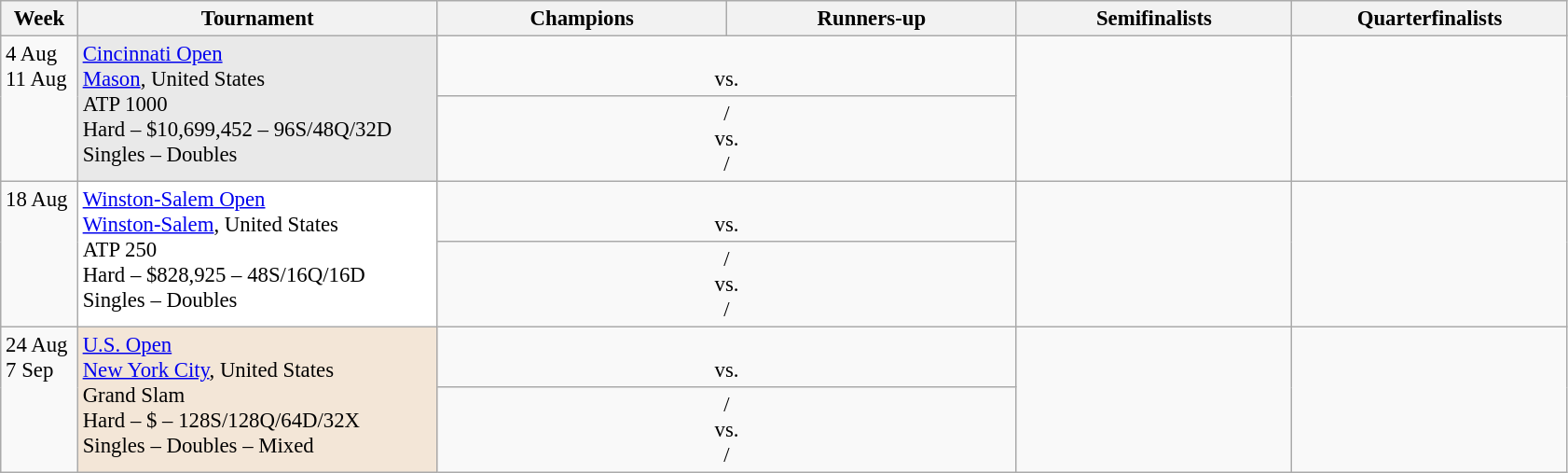<table class=wikitable style=font-size:95%>
<tr>
<th style="width:48px;">Week</th>
<th style="width:250px;">Tournament</th>
<th style="width:200px;">Champions</th>
<th style="width:200px;">Runners-up</th>
<th style="width:190px;">Semifinalists</th>
<th style="width:190px;">Quarterfinalists</th>
</tr>
<tr style="vertical-align:top">
<td rowspan=2>4 Aug<br>11 Aug</td>
<td style="background:#e9e9e9;" rowspan=2><a href='#'>Cincinnati Open</a><br><a href='#'>Mason</a>, United States<br>ATP 1000<br>Hard – $10,699,452 – 96S/48Q/32D<br>Singles – Doubles</td>
<td colspan="2" align=center> <br> vs. <br> </td>
<td rowspan=2><br></td>
<td rowspan=2><br><br><br></td>
</tr>
<tr style="vertical-align:top">
<td colspan="2" align=center> /  <br> vs. <br>  / </td>
</tr>
<tr style="vertical-align:top">
<td rowspan=2>18 Aug</td>
<td style="background:#fff;" rowspan=2><a href='#'>Winston-Salem Open</a><br><a href='#'>Winston-Salem</a>, United States<br>ATP 250<br>Hard – $828,925 – 48S/16Q/16D<br>Singles – Doubles</td>
<td colspan="2" align=center> <br> vs. <br> </td>
<td rowspan=2><br></td>
<td rowspan=2><br><br><br></td>
</tr>
<tr style="vertical-align:top">
<td colspan="2" align=center> /  <br> vs. <br>  / </td>
</tr>
<tr style="vertical-align:top">
<td rowspan=2>24 Aug<br>7 Sep</td>
<td style="background:#f3e6d7;" rowspan=2><a href='#'>U.S. Open</a><br><a href='#'>New York City</a>, United States<br>Grand Slam<br>Hard – $ – 128S/128Q/64D/32X<br>Singles – Doubles – Mixed</td>
<td colspan="2" align=center> <br> vs. <br> </td>
<td rowspan=2><br></td>
<td rowspan=2><br><br><br></td>
</tr>
<tr style="vertical-align:top">
<td colspan="2" align=center> /  <br> vs. <br>  / </td>
</tr>
</table>
